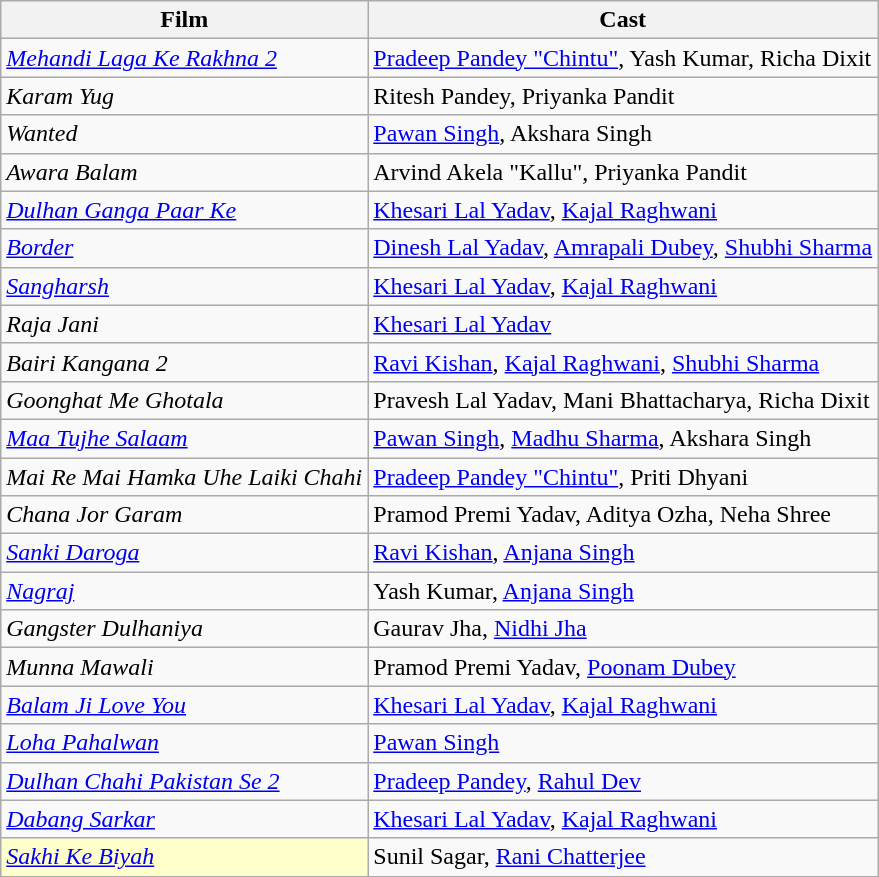<table class="wikitable">
<tr>
<th>Film</th>
<th>Cast</th>
</tr>
<tr>
<td><em><a href='#'>Mehandi Laga Ke Rakhna 2</a></em></td>
<td><a href='#'>Pradeep Pandey "Chintu"</a>, Yash Kumar, Richa Dixit</td>
</tr>
<tr>
<td><em>Karam Yug</em></td>
<td>Ritesh Pandey, Priyanka Pandit</td>
</tr>
<tr>
<td><em>Wanted</em></td>
<td><a href='#'>Pawan Singh</a>, Akshara Singh</td>
</tr>
<tr>
<td><em>Awara Balam</em></td>
<td>Arvind Akela "Kallu", Priyanka Pandit</td>
</tr>
<tr>
<td><em><a href='#'>Dulhan Ganga Paar Ke</a></em></td>
<td><a href='#'>Khesari Lal Yadav</a>, <a href='#'>Kajal Raghwani</a></td>
</tr>
<tr>
<td><em><a href='#'>Border</a></em></td>
<td><a href='#'>Dinesh Lal Yadav</a>, <a href='#'>Amrapali Dubey</a>, <a href='#'>Shubhi Sharma</a></td>
</tr>
<tr>
<td><em><a href='#'>Sangharsh</a></em></td>
<td><a href='#'>Khesari Lal Yadav</a>, <a href='#'>Kajal Raghwani</a></td>
</tr>
<tr>
<td><em>Raja Jani</em></td>
<td><a href='#'>Khesari Lal Yadav</a></td>
</tr>
<tr>
<td><em>Bairi Kangana 2</em></td>
<td><a href='#'>Ravi Kishan</a>, <a href='#'>Kajal Raghwani</a>, <a href='#'>Shubhi Sharma</a></td>
</tr>
<tr>
<td><em>Goonghat Me Ghotala</em></td>
<td>Pravesh Lal Yadav, Mani Bhattacharya, Richa Dixit</td>
</tr>
<tr>
<td><em><a href='#'>Maa Tujhe Salaam</a></em></td>
<td><a href='#'>Pawan Singh</a>, <a href='#'>Madhu Sharma</a>, Akshara Singh</td>
</tr>
<tr>
<td><em>Mai Re Mai Hamka Uhe Laiki Chahi</em></td>
<td><a href='#'>Pradeep Pandey "Chintu"</a>, Priti Dhyani</td>
</tr>
<tr>
<td><em>Chana Jor Garam</em></td>
<td>Pramod Premi Yadav, Aditya Ozha, Neha Shree</td>
</tr>
<tr>
<td><em><a href='#'>Sanki Daroga</a></em></td>
<td><a href='#'>Ravi Kishan</a>, <a href='#'>Anjana Singh</a></td>
</tr>
<tr>
<td><em><a href='#'>Nagraj</a></em></td>
<td>Yash Kumar, <a href='#'>Anjana Singh</a></td>
</tr>
<tr>
<td><em>Gangster Dulhaniya</em></td>
<td>Gaurav Jha, <a href='#'>Nidhi Jha</a></td>
</tr>
<tr>
<td><em>Munna Mawali</em></td>
<td>Pramod Premi Yadav, <a href='#'>Poonam Dubey</a></td>
</tr>
<tr>
<td><em><a href='#'>Balam Ji Love You</a></em></td>
<td><a href='#'>Khesari Lal Yadav</a>, <a href='#'>Kajal Raghwani</a></td>
</tr>
<tr>
<td><em><a href='#'>Loha Pahalwan</a></em></td>
<td><a href='#'>Pawan Singh</a></td>
</tr>
<tr>
<td><em><a href='#'>Dulhan Chahi Pakistan Se 2</a></em></td>
<td><a href='#'>Pradeep Pandey</a>, <a href='#'>Rahul Dev</a></td>
</tr>
<tr>
<td><em><a href='#'>Dabang Sarkar</a></em></td>
<td><a href='#'>Khesari Lal Yadav</a>, <a href='#'>Kajal Raghwani</a></td>
</tr>
<tr>
<td scope="row" style="background:#ffc; "><em><a href='#'>Sakhi Ke Biyah</a></em></td>
<td>Sunil Sagar, <a href='#'>Rani Chatterjee</a></td>
</tr>
</table>
